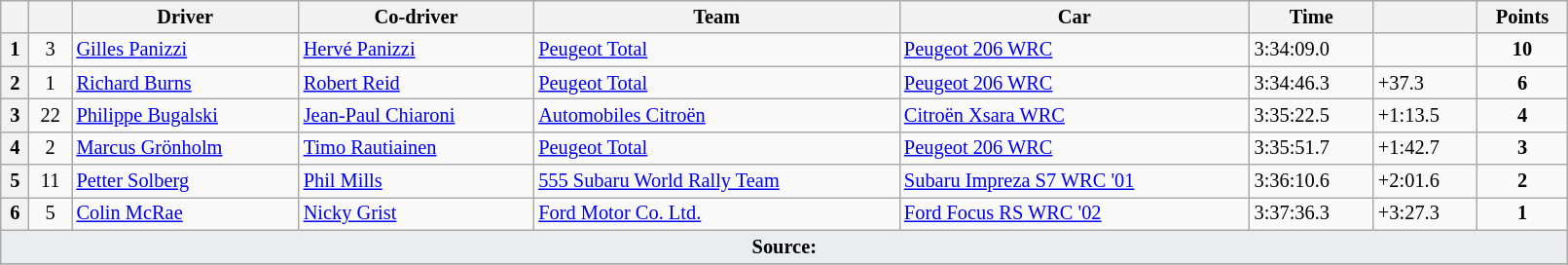<table class="wikitable" width=85% style="font-size: 85%;">
<tr>
<th></th>
<th></th>
<th>Driver</th>
<th>Co-driver</th>
<th>Team</th>
<th>Car</th>
<th>Time</th>
<th></th>
<th>Points</th>
</tr>
<tr>
<th>1</th>
<td align="center">3</td>
<td> <a href='#'>Gilles Panizzi</a></td>
<td> <a href='#'>Hervé Panizzi</a></td>
<td> <a href='#'>Peugeot Total</a></td>
<td><a href='#'>Peugeot 206 WRC</a></td>
<td>3:34:09.0</td>
<td></td>
<td align="center"><strong>10</strong></td>
</tr>
<tr>
<th>2</th>
<td align="center">1</td>
<td> <a href='#'>Richard Burns</a></td>
<td> <a href='#'>Robert Reid</a></td>
<td> <a href='#'>Peugeot Total</a></td>
<td><a href='#'>Peugeot 206 WRC</a></td>
<td>3:34:46.3</td>
<td>+37.3</td>
<td align="center"><strong>6</strong></td>
</tr>
<tr>
<th>3</th>
<td align="center">22</td>
<td> <a href='#'>Philippe Bugalski</a></td>
<td> <a href='#'>Jean-Paul Chiaroni</a></td>
<td> <a href='#'>Automobiles Citroën</a></td>
<td><a href='#'>Citroën Xsara WRC</a></td>
<td>3:35:22.5</td>
<td>+1:13.5</td>
<td align="center"><strong>4</strong></td>
</tr>
<tr>
<th>4</th>
<td align="center">2</td>
<td> <a href='#'>Marcus Grönholm</a></td>
<td> <a href='#'>Timo Rautiainen</a></td>
<td> <a href='#'>Peugeot Total</a></td>
<td><a href='#'>Peugeot 206 WRC</a></td>
<td>3:35:51.7</td>
<td>+1:42.7</td>
<td align="center"><strong>3</strong></td>
</tr>
<tr>
<th>5</th>
<td align="center">11</td>
<td> <a href='#'>Petter Solberg</a></td>
<td> <a href='#'>Phil Mills</a></td>
<td> <a href='#'>555 Subaru World Rally Team</a></td>
<td><a href='#'>Subaru Impreza S7 WRC '01</a></td>
<td>3:36:10.6</td>
<td>+2:01.6</td>
<td align="center"><strong>2</strong></td>
</tr>
<tr>
<th>6</th>
<td align="center">5</td>
<td> <a href='#'>Colin McRae</a></td>
<td> <a href='#'>Nicky Grist</a></td>
<td> <a href='#'>Ford Motor Co. Ltd.</a></td>
<td><a href='#'>Ford Focus RS WRC '02</a></td>
<td>3:37:36.3</td>
<td>+3:27.3</td>
<td align="center"><strong>1</strong></td>
</tr>
<tr>
<td style="background-color:#EAECF0; text-align:center" colspan="9"><strong>Source:</strong></td>
</tr>
<tr>
</tr>
</table>
